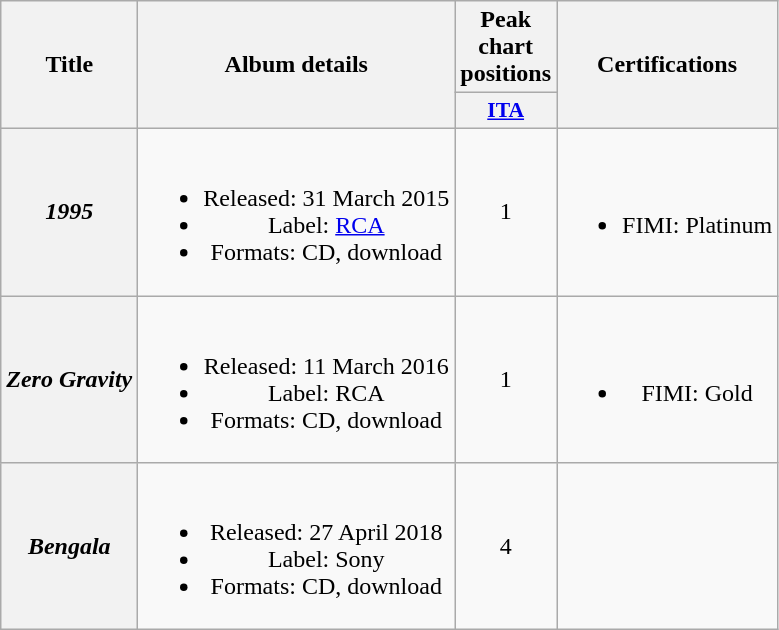<table class="wikitable plainrowheaders" style="text-align:center;">
<tr>
<th scope="col" rowspan="2">Title</th>
<th scope="col" rowspan="2">Album details</th>
<th scope="col" colspan="1">Peak chart positions</th>
<th scope="col" rowspan="2">Certifications</th>
</tr>
<tr>
<th scope="col" style="width:3em;font-size:90%;"><a href='#'>ITA</a><br></th>
</tr>
<tr>
<th scope="row"><em>1995</em></th>
<td><br><ul><li>Released: 31 March 2015</li><li>Label: <a href='#'>RCA</a></li><li>Formats: CD, download</li></ul></td>
<td>1</td>
<td><br><ul><li>FIMI: Platinum</li></ul></td>
</tr>
<tr>
<th scope="row"><em>Zero Gravity</em></th>
<td><br><ul><li>Released: 11 March 2016</li><li>Label: RCA</li><li>Formats: CD, download</li></ul></td>
<td>1</td>
<td><br><ul><li>FIMI: Gold</li></ul></td>
</tr>
<tr>
<th scope="row"><em>Bengala</em></th>
<td><br><ul><li>Released: 27 April 2018</li><li>Label: Sony</li><li>Formats: CD, download</li></ul></td>
<td>4</td>
<td></td>
</tr>
</table>
